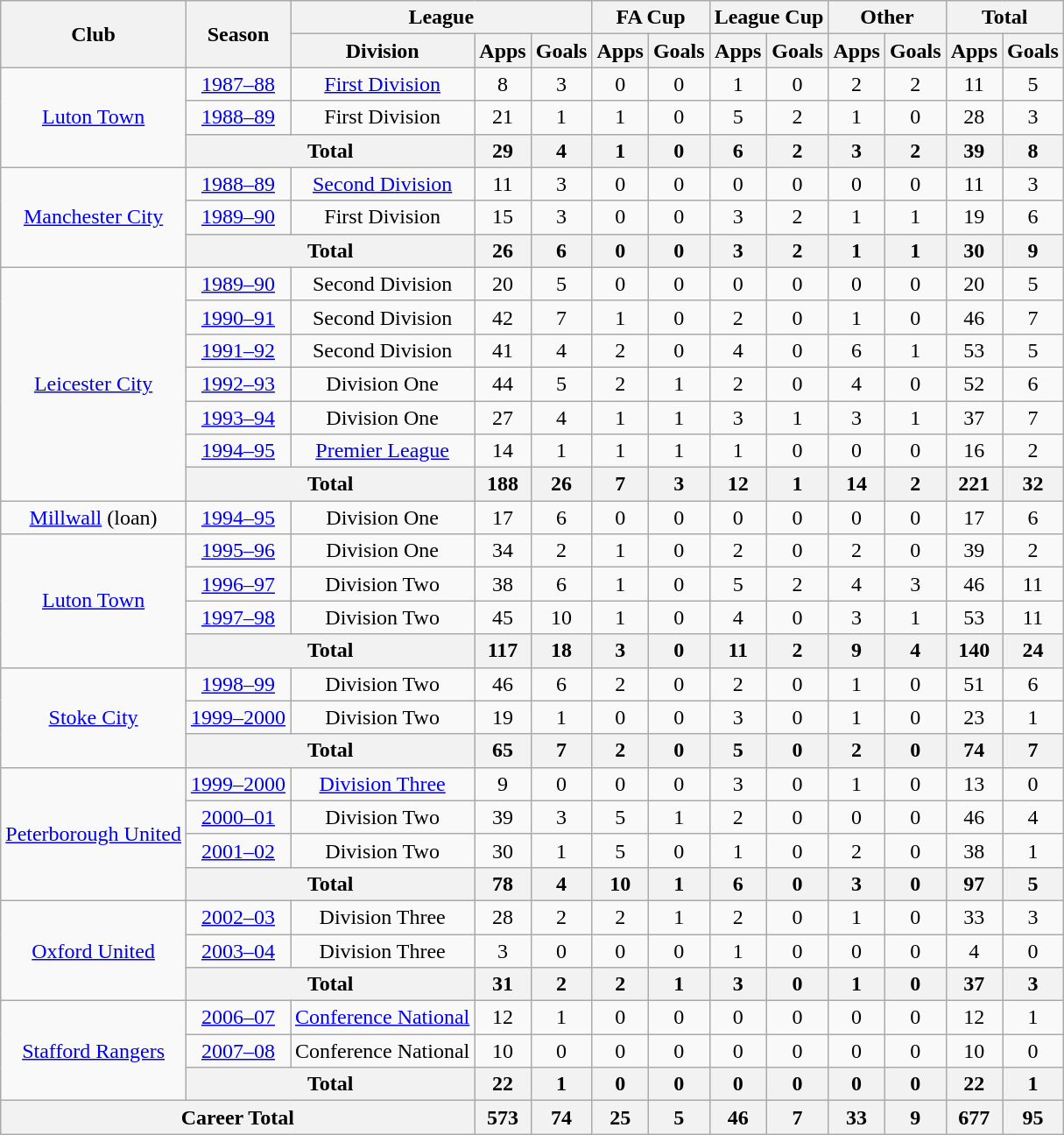<table class="wikitable" style="text-align: center;">
<tr>
<th rowspan="2">Club</th>
<th rowspan="2">Season</th>
<th colspan="3">League</th>
<th colspan="2">FA Cup</th>
<th colspan="2">League Cup</th>
<th colspan="2">Other</th>
<th colspan="2">Total</th>
</tr>
<tr>
<th>Division</th>
<th>Apps</th>
<th>Goals</th>
<th>Apps</th>
<th>Goals</th>
<th>Apps</th>
<th>Goals</th>
<th>Apps</th>
<th>Goals</th>
<th>Apps</th>
<th>Goals</th>
</tr>
<tr>
<td rowspan="3"><a href='#'>Luton Town</a></td>
<td><a href='#'>1987–88</a></td>
<td><a href='#'>First Division</a></td>
<td>8</td>
<td>3</td>
<td>0</td>
<td>0</td>
<td>1</td>
<td>0</td>
<td>2</td>
<td>2</td>
<td>11</td>
<td>5</td>
</tr>
<tr>
<td><a href='#'>1988–89</a></td>
<td>First Division</td>
<td>21</td>
<td>1</td>
<td>1</td>
<td>0</td>
<td>5</td>
<td>2</td>
<td>1</td>
<td>0</td>
<td>28</td>
<td>3</td>
</tr>
<tr>
<th colspan="2">Total</th>
<th>29</th>
<th>4</th>
<th>1</th>
<th>0</th>
<th>6</th>
<th>2</th>
<th>3</th>
<th>2</th>
<th>39</th>
<th>8</th>
</tr>
<tr>
<td rowspan="3"><a href='#'>Manchester City</a></td>
<td><a href='#'>1988–89</a></td>
<td><a href='#'>Second Division</a></td>
<td>11</td>
<td>3</td>
<td>0</td>
<td>0</td>
<td>0</td>
<td>0</td>
<td>0</td>
<td>0</td>
<td>11</td>
<td>3</td>
</tr>
<tr>
<td><a href='#'>1989–90</a></td>
<td>First Division</td>
<td>15</td>
<td>3</td>
<td>0</td>
<td>0</td>
<td>3</td>
<td>2</td>
<td>1</td>
<td>1</td>
<td>19</td>
<td>6</td>
</tr>
<tr>
<th colspan="2">Total</th>
<th>26</th>
<th>6</th>
<th>0</th>
<th>0</th>
<th>3</th>
<th>2</th>
<th>1</th>
<th>1</th>
<th>30</th>
<th>9</th>
</tr>
<tr>
<td rowspan="7"><a href='#'>Leicester City</a></td>
<td><a href='#'>1989–90</a></td>
<td>Second Division</td>
<td>20</td>
<td>5</td>
<td>0</td>
<td>0</td>
<td>0</td>
<td>0</td>
<td>0</td>
<td>0</td>
<td>20</td>
<td>5</td>
</tr>
<tr>
<td><a href='#'>1990–91</a></td>
<td>Second Division</td>
<td>42</td>
<td>7</td>
<td>1</td>
<td>0</td>
<td>2</td>
<td>0</td>
<td>1</td>
<td>0</td>
<td>46</td>
<td>7</td>
</tr>
<tr>
<td><a href='#'>1991–92</a></td>
<td>Second Division</td>
<td>41</td>
<td>4</td>
<td>2</td>
<td>0</td>
<td>4</td>
<td>0</td>
<td>6</td>
<td>1</td>
<td>53</td>
<td>5</td>
</tr>
<tr>
<td><a href='#'>1992–93</a></td>
<td>Division One</td>
<td>44</td>
<td>5</td>
<td>2</td>
<td>1</td>
<td>2</td>
<td>0</td>
<td>4</td>
<td>0</td>
<td>52</td>
<td>6</td>
</tr>
<tr>
<td><a href='#'>1993–94</a></td>
<td>Division One</td>
<td>27</td>
<td>4</td>
<td>1</td>
<td>1</td>
<td>3</td>
<td>1</td>
<td>3</td>
<td>1</td>
<td>37</td>
<td>7</td>
</tr>
<tr>
<td><a href='#'>1994–95</a></td>
<td><a href='#'>Premier League</a></td>
<td>14</td>
<td>1</td>
<td>1</td>
<td>1</td>
<td>1</td>
<td>0</td>
<td>0</td>
<td>0</td>
<td>16</td>
<td>2</td>
</tr>
<tr>
<th colspan="2">Total</th>
<th>188</th>
<th>26</th>
<th>7</th>
<th>3</th>
<th>12</th>
<th>1</th>
<th>14</th>
<th>2</th>
<th>221</th>
<th>32</th>
</tr>
<tr>
<td><a href='#'>Millwall</a> (loan)</td>
<td><a href='#'>1994–95</a></td>
<td>Division One</td>
<td>17</td>
<td>6</td>
<td>0</td>
<td>0</td>
<td>0</td>
<td>0</td>
<td>0</td>
<td>0</td>
<td>17</td>
<td>6</td>
</tr>
<tr>
<td rowspan="4"><a href='#'>Luton Town</a></td>
<td><a href='#'>1995–96</a></td>
<td>Division One</td>
<td>34</td>
<td>2</td>
<td>1</td>
<td>0</td>
<td>2</td>
<td>0</td>
<td>2</td>
<td>0</td>
<td>39</td>
<td>2</td>
</tr>
<tr>
<td><a href='#'>1996–97</a></td>
<td>Division Two</td>
<td>38</td>
<td>6</td>
<td>1</td>
<td>0</td>
<td>5</td>
<td>2</td>
<td>4</td>
<td>3</td>
<td>46</td>
<td>11</td>
</tr>
<tr>
<td><a href='#'>1997–98</a></td>
<td>Division Two</td>
<td>45</td>
<td>10</td>
<td>1</td>
<td>0</td>
<td>4</td>
<td>0</td>
<td>3</td>
<td>1</td>
<td>53</td>
<td>11</td>
</tr>
<tr>
<th colspan="2">Total</th>
<th>117</th>
<th>18</th>
<th>3</th>
<th>0</th>
<th>11</th>
<th>2</th>
<th>9</th>
<th>4</th>
<th>140</th>
<th>24</th>
</tr>
<tr>
<td rowspan="3"><a href='#'>Stoke City</a></td>
<td><a href='#'>1998–99</a></td>
<td>Division Two</td>
<td>46</td>
<td>6</td>
<td>2</td>
<td>0</td>
<td>2</td>
<td>0</td>
<td>1</td>
<td>0</td>
<td>51</td>
<td>6</td>
</tr>
<tr>
<td><a href='#'>1999–2000</a></td>
<td>Division Two</td>
<td>19</td>
<td>1</td>
<td>0</td>
<td>0</td>
<td>3</td>
<td>0</td>
<td>1</td>
<td>0</td>
<td>23</td>
<td>1</td>
</tr>
<tr>
<th colspan="2">Total</th>
<th>65</th>
<th>7</th>
<th>2</th>
<th>0</th>
<th>5</th>
<th>0</th>
<th>2</th>
<th>0</th>
<th>74</th>
<th>7</th>
</tr>
<tr>
<td rowspan="4"><a href='#'>Peterborough United</a></td>
<td><a href='#'>1999–2000</a></td>
<td><a href='#'>Division Three</a></td>
<td>9</td>
<td>0</td>
<td>0</td>
<td>0</td>
<td>3</td>
<td>0</td>
<td>1</td>
<td>0</td>
<td>13</td>
<td>0</td>
</tr>
<tr>
<td><a href='#'>2000–01</a></td>
<td>Division Two</td>
<td>39</td>
<td>3</td>
<td>5</td>
<td>1</td>
<td>2</td>
<td>0</td>
<td>0</td>
<td>0</td>
<td>46</td>
<td>4</td>
</tr>
<tr>
<td><a href='#'>2001–02</a></td>
<td>Division Two</td>
<td>30</td>
<td>1</td>
<td>5</td>
<td>0</td>
<td>1</td>
<td>0</td>
<td>2</td>
<td>0</td>
<td>38</td>
<td>1</td>
</tr>
<tr>
<th colspan="2">Total</th>
<th>78</th>
<th>4</th>
<th>10</th>
<th>1</th>
<th>6</th>
<th>0</th>
<th>3</th>
<th>0</th>
<th>97</th>
<th>5</th>
</tr>
<tr>
<td rowspan="3"><a href='#'>Oxford United</a></td>
<td><a href='#'>2002–03</a></td>
<td>Division Three</td>
<td>28</td>
<td>2</td>
<td>2</td>
<td>1</td>
<td>2</td>
<td>0</td>
<td>1</td>
<td>0</td>
<td>33</td>
<td>3</td>
</tr>
<tr>
<td><a href='#'>2003–04</a></td>
<td>Division Three</td>
<td>3</td>
<td>0</td>
<td>0</td>
<td>0</td>
<td>1</td>
<td>0</td>
<td>0</td>
<td>0</td>
<td>4</td>
<td>0</td>
</tr>
<tr>
<th colspan="2">Total</th>
<th>31</th>
<th>2</th>
<th>2</th>
<th>1</th>
<th>3</th>
<th>0</th>
<th>1</th>
<th>0</th>
<th>37</th>
<th>3</th>
</tr>
<tr>
<td rowspan="3"><a href='#'>Stafford Rangers</a></td>
<td><a href='#'>2006–07</a></td>
<td><a href='#'>Conference National</a></td>
<td>12</td>
<td>1</td>
<td>0</td>
<td>0</td>
<td>0</td>
<td>0</td>
<td>0</td>
<td>0</td>
<td>12</td>
<td>1</td>
</tr>
<tr>
<td><a href='#'>2007–08</a></td>
<td>Conference National</td>
<td>10</td>
<td>0</td>
<td>0</td>
<td>0</td>
<td>0</td>
<td>0</td>
<td>0</td>
<td>0</td>
<td>10</td>
<td>0</td>
</tr>
<tr>
<th colspan="2">Total</th>
<th>22</th>
<th>1</th>
<th>0</th>
<th>0</th>
<th>0</th>
<th>0</th>
<th>0</th>
<th>0</th>
<th>22</th>
<th>1</th>
</tr>
<tr>
<th colspan="3">Career Total</th>
<th>573</th>
<th>74</th>
<th>25</th>
<th>5</th>
<th>46</th>
<th>7</th>
<th>33</th>
<th>9</th>
<th>677</th>
<th>95</th>
</tr>
</table>
